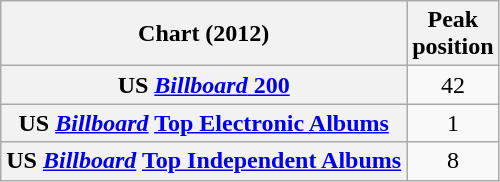<table class="wikitable sortable plainrowheaders">
<tr>
<th>Chart (2012)</th>
<th>Peak<br>position</th>
</tr>
<tr>
<th scope="row">US <a href='#'><em>Billboard</em> 200</a></th>
<td align="center">42</td>
</tr>
<tr>
<th scope="row">US <em><a href='#'>Billboard</a></em> <a href='#'>Top Electronic Albums</a></th>
<td align="center">1</td>
</tr>
<tr>
<th scope="row">US <em><a href='#'>Billboard</a></em> <a href='#'>Top Independent Albums</a></th>
<td align="center">8</td>
</tr>
</table>
